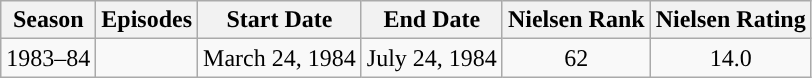<table class="wikitable" style="text-align: center">
<tr>
<th>Season</th>
<th>Episodes</th>
<th>Start Date</th>
<th>End Date</th>
<th>Nielsen Rank</th>
<th>Nielsen Rating</th>
</tr>
<tr>
<td style="text-align:center">1983–84</td>
<td style="text-align:center"></td>
<td style="text-align:center">March 24, 1984</td>
<td style="text-align:center" rowspan=6>July 24, 1984</td>
<td style="text-align:center: rowspan=8">62</td>
<td style="text-align:center">14.0</td>
</tr>
</table>
